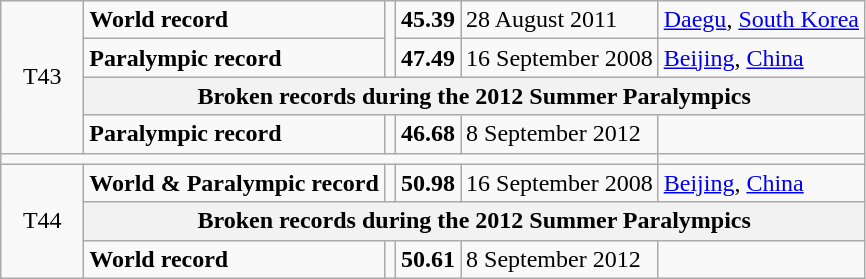<table class="wikitable">
<tr>
<td rowspan="4" style="width:3em; text-align:center">T43</td>
<td><strong>World record</strong></td>
<td rowspan = "2"></td>
<td><strong>45.39</strong></td>
<td>28 August 2011</td>
<td><a href='#'>Daegu</a>, <a href='#'>South Korea</a></td>
</tr>
<tr>
<td><strong>Paralympic record</strong></td>
<td><strong>47.49</strong></td>
<td>16 September 2008</td>
<td><a href='#'>Beijing</a>, <a href='#'>China</a></td>
</tr>
<tr>
<th colspan="5">Broken records during the 2012 Summer Paralympics</th>
</tr>
<tr>
<td><strong>Paralympic record</strong></td>
<td></td>
<td><strong>46.68</strong></td>
<td>8 September 2012</td>
<td></td>
</tr>
<tr>
<td colspan="5"></td>
</tr>
<tr>
<td rowspan="3" style="width:3em; text-align:center">T44</td>
<td><strong>World & Paralympic record</strong></td>
<td></td>
<td><strong>50.98</strong></td>
<td>16 September 2008</td>
<td><a href='#'>Beijing</a>, <a href='#'>China</a></td>
</tr>
<tr>
<th colspan="5">Broken records during the 2012 Summer Paralympics</th>
</tr>
<tr>
<td><strong>World record</strong></td>
<td></td>
<td><strong>50.61</strong></td>
<td>8 September 2012</td>
<td></td>
</tr>
</table>
